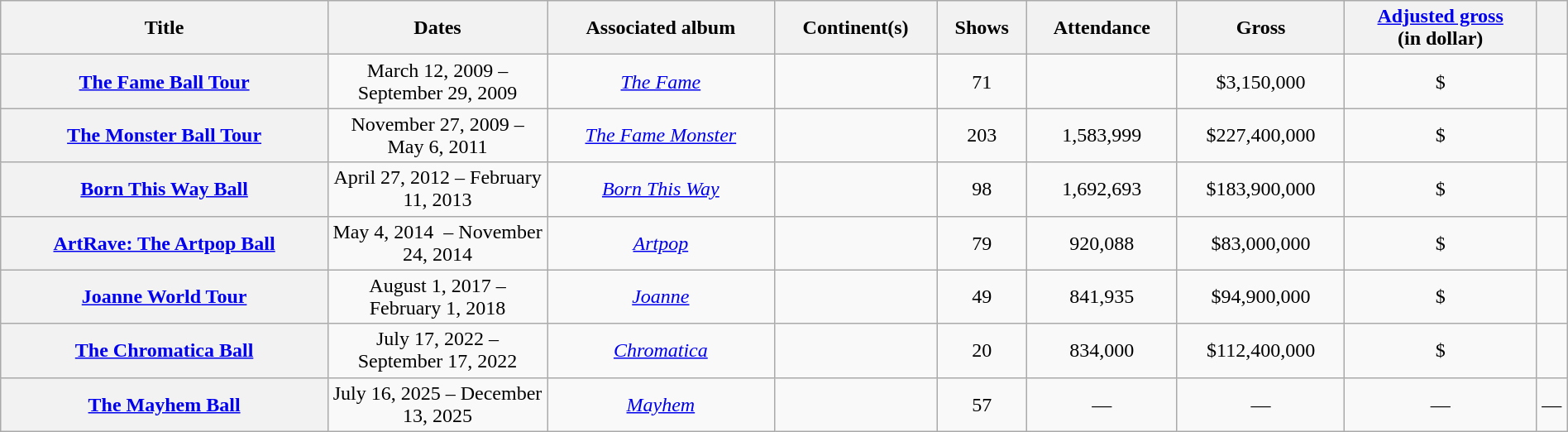<table class="wikitable sortable plainrowheaders" style="text-align:center;" width=100%>
<tr>
<th scope="col">Title</th>
<th scope="col" width="14%">Dates</th>
<th scope="col">Associated album</th>
<th scope="col">Continent(s)</th>
<th scope="col">Shows</th>
<th scope="col">Attendance</th>
<th scope="col">Gross</th>
<th scope="col"><a href='#'>Adjusted gross</a><br>(in  dollar)</th>
<th scope="col" width="2%" class="unsortable"></th>
</tr>
<tr>
<th scope="row"><a href='#'>The Fame Ball Tour</a></th>
<td>March 12, 2009 – September 29, 2009</td>
<td><em><a href='#'>The Fame</a></em></td>
<td></td>
<td>71</td>
<td></td>
<td>$3,150,000</td>
<td>$</td>
<td></td>
</tr>
<tr>
<th scope="row"><a href='#'>The Monster Ball Tour</a></th>
<td>November 27, 2009 – May 6, 2011</td>
<td><em><a href='#'>The Fame Monster</a></em></td>
<td></td>
<td>203</td>
<td>1,583,999</td>
<td>$227,400,000</td>
<td>$</td>
<td></td>
</tr>
<tr>
<th scope="row"><a href='#'>Born This Way Ball</a></th>
<td>April 27, 2012 – February 11, 2013</td>
<td><em><a href='#'>Born This Way</a></em></td>
<td></td>
<td>98</td>
<td>1,692,693</td>
<td>$183,900,000</td>
<td>$</td>
<td></td>
</tr>
<tr>
<th scope="row"><a href='#'>ArtRave: The Artpop Ball</a></th>
<td>May 4, 2014  – November 24, 2014</td>
<td><em><a href='#'>Artpop</a></em></td>
<td></td>
<td>79</td>
<td>920,088</td>
<td>$83,000,000</td>
<td>$</td>
<td></td>
</tr>
<tr>
<th scope="row"><a href='#'>Joanne World Tour</a></th>
<td>August 1, 2017 – February 1, 2018</td>
<td><em><a href='#'>Joanne</a></em></td>
<td></td>
<td>49</td>
<td>841,935</td>
<td>$94,900,000</td>
<td>$</td>
<td></td>
</tr>
<tr>
<th scope="row"><a href='#'>The Chromatica Ball</a></th>
<td>July 17, 2022 – September 17, 2022</td>
<td><em><a href='#'>Chromatica</a></em></td>
<td></td>
<td>20</td>
<td>834,000</td>
<td>$112,400,000</td>
<td>$</td>
<td></td>
</tr>
<tr>
<th scope="row"><a href='#'>The Mayhem Ball</a></th>
<td>July 16, 2025 – December 13, 2025</td>
<td><em><a href='#'>Mayhem</a></em></td>
<td></td>
<td>57</td>
<td>—</td>
<td>—</td>
<td>—</td>
<td>—</td>
</tr>
</table>
